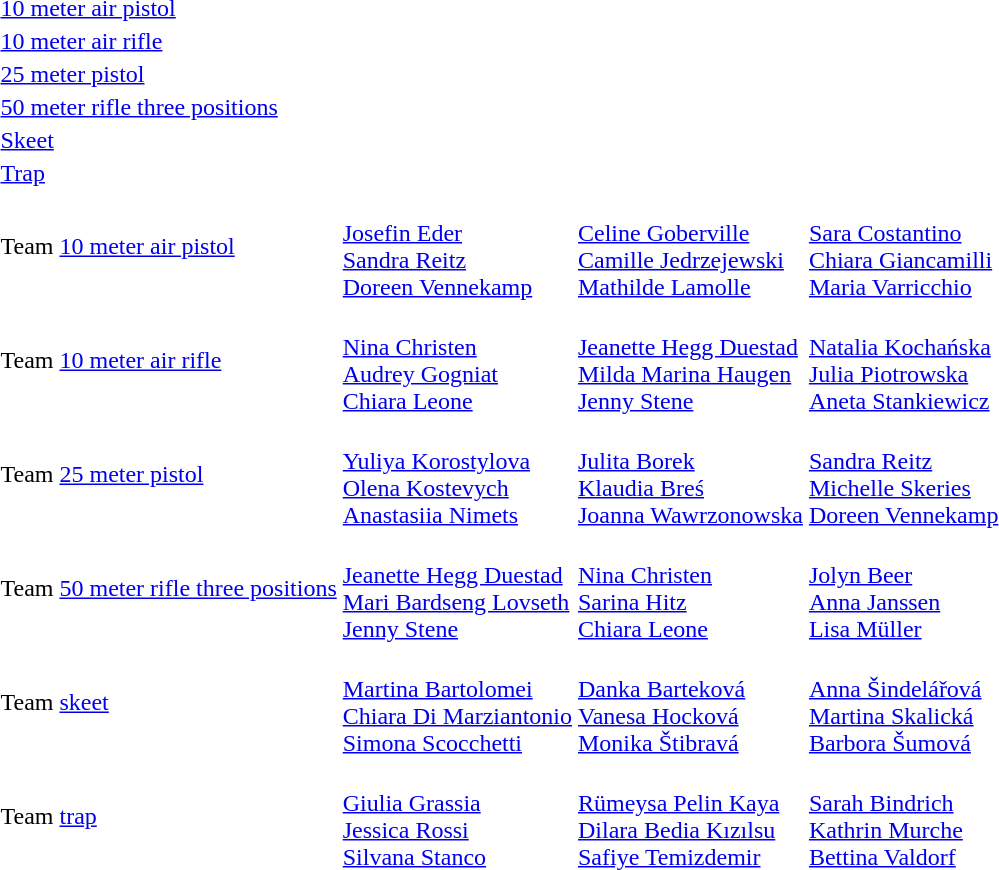<table>
<tr>
<td><a href='#'>10 meter air pistol</a><br></td>
<td></td>
<td></td>
<td></td>
</tr>
<tr>
<td><a href='#'>10 meter air rifle</a><br></td>
<td></td>
<td></td>
<td></td>
</tr>
<tr>
<td><a href='#'>25 meter pistol</a><br></td>
<td></td>
<td></td>
<td></td>
</tr>
<tr>
<td><a href='#'>50 meter rifle three positions</a><br></td>
<td></td>
<td></td>
<td></td>
</tr>
<tr>
<td><a href='#'>Skeet</a><br></td>
<td></td>
<td></td>
<td></td>
</tr>
<tr>
<td><a href='#'>Trap</a><br></td>
<td></td>
<td></td>
<td></td>
</tr>
<tr>
<td>Team <a href='#'>10 meter air pistol</a><br></td>
<td><br><a href='#'>Josefin Eder</a><br><a href='#'>Sandra Reitz</a><br><a href='#'>Doreen Vennekamp</a></td>
<td><br><a href='#'>Celine Goberville</a><br><a href='#'>Camille Jedrzejewski</a><br><a href='#'>Mathilde Lamolle</a></td>
<td><br><a href='#'>Sara Costantino</a><br><a href='#'>Chiara Giancamilli</a><br><a href='#'>Maria Varricchio</a></td>
</tr>
<tr>
<td>Team <a href='#'>10 meter air rifle</a><br></td>
<td><br><a href='#'>Nina Christen</a><br><a href='#'>Audrey Gogniat</a><br><a href='#'>Chiara Leone</a></td>
<td><br><a href='#'>Jeanette Hegg Duestad</a><br><a href='#'>Milda Marina Haugen</a><br><a href='#'>Jenny Stene</a></td>
<td><br><a href='#'>Natalia Kochańska</a><br><a href='#'>Julia Piotrowska</a><br><a href='#'>Aneta Stankiewicz</a></td>
</tr>
<tr>
<td>Team <a href='#'>25 meter pistol</a><br></td>
<td><br><a href='#'>Yuliya Korostylova</a><br><a href='#'>Olena Kostevych</a><br><a href='#'>Anastasiia Nimets</a></td>
<td><br><a href='#'>Julita Borek</a><br><a href='#'>Klaudia Breś</a><br><a href='#'>Joanna Wawrzonowska</a></td>
<td><br><a href='#'>Sandra Reitz</a><br><a href='#'>Michelle Skeries</a><br><a href='#'>Doreen Vennekamp</a></td>
</tr>
<tr>
<td>Team <a href='#'>50 meter rifle three positions</a><br></td>
<td><br><a href='#'>Jeanette Hegg Duestad</a><br><a href='#'>Mari Bardseng Lovseth</a><br><a href='#'>Jenny Stene</a></td>
<td><br><a href='#'>Nina Christen</a><br><a href='#'>Sarina Hitz</a><br><a href='#'>Chiara Leone</a></td>
<td><br><a href='#'>Jolyn Beer</a><br><a href='#'>Anna Janssen</a><br><a href='#'>Lisa Müller</a></td>
</tr>
<tr>
<td>Team <a href='#'>skeet</a><br></td>
<td><br><a href='#'>Martina Bartolomei</a><br><a href='#'>Chiara Di Marziantonio</a><br><a href='#'>Simona Scocchetti</a></td>
<td><br><a href='#'>Danka Barteková</a><br><a href='#'>Vanesa Hocková</a><br><a href='#'>Monika Štibravá</a></td>
<td><br><a href='#'>Anna Šindelářová</a><br><a href='#'>Martina Skalická</a><br><a href='#'>Barbora Šumová</a></td>
</tr>
<tr>
<td>Team <a href='#'>trap</a><br></td>
<td><br><a href='#'>Giulia Grassia</a><br><a href='#'>Jessica Rossi</a><br><a href='#'>Silvana Stanco</a></td>
<td><br><a href='#'>Rümeysa Pelin Kaya</a><br><a href='#'>Dilara Bedia Kızılsu</a><br><a href='#'>Safiye Temizdemir</a></td>
<td><br><a href='#'>Sarah Bindrich</a><br><a href='#'>Kathrin Murche</a><br><a href='#'>Bettina Valdorf</a></td>
</tr>
</table>
